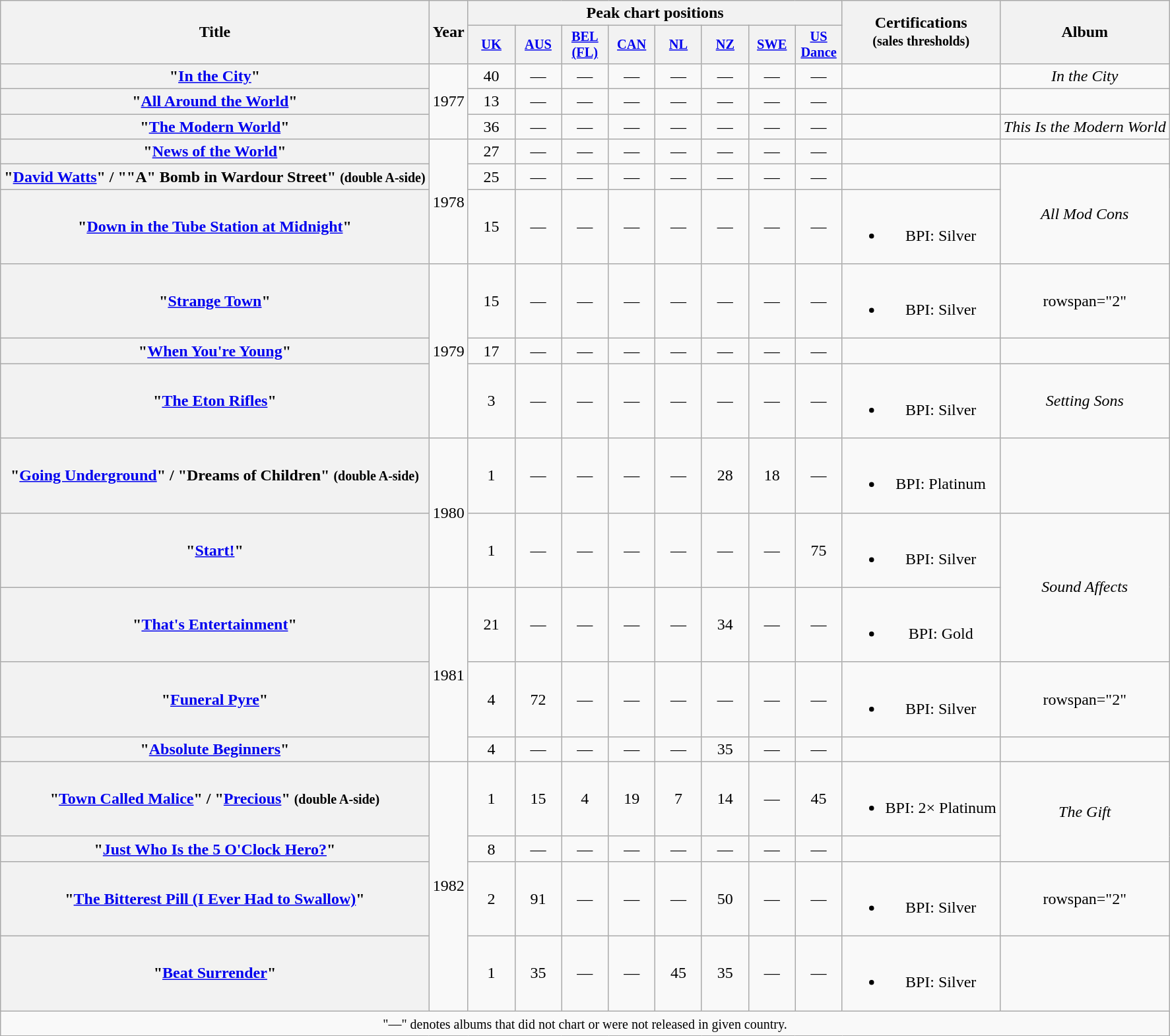<table class="wikitable plainrowheaders" style="text-align:center;">
<tr>
<th rowspan="2">Title</th>
<th rowspan="2">Year</th>
<th colspan="8">Peak chart positions</th>
<th rowspan="2">Certifications<br><small>(sales thresholds)</small></th>
<th rowspan="2">Album</th>
</tr>
<tr>
<th style="width:3em;font-size:85%"><a href='#'>UK</a><br></th>
<th style="width:3em;font-size:85%"><a href='#'>AUS</a><br></th>
<th style="width:3em;font-size:85%"><a href='#'>BEL<br>(FL)</a><br></th>
<th style="width:3em;font-size:85%"><a href='#'>CAN</a><br></th>
<th style="width:3em;font-size:85%"><a href='#'>NL</a><br></th>
<th style="width:3em;font-size:85%"><a href='#'>NZ</a><br></th>
<th style="width:3em;font-size:85%"><a href='#'>SWE</a><br></th>
<th style="width:3em;font-size:85%"><a href='#'>US<br>Dance</a><br></th>
</tr>
<tr>
<th scope="row">"<a href='#'>In the City</a>"</th>
<td rowspan="3">1977</td>
<td>40</td>
<td>—</td>
<td>—</td>
<td>—</td>
<td>—</td>
<td>—</td>
<td>—</td>
<td>—</td>
<td></td>
<td><em>In the City</em></td>
</tr>
<tr>
<th scope="row">"<a href='#'>All Around the World</a>"</th>
<td>13</td>
<td>—</td>
<td>—</td>
<td>—</td>
<td>—</td>
<td>—</td>
<td>—</td>
<td>—</td>
<td></td>
<td></td>
</tr>
<tr>
<th scope="row">"<a href='#'>The Modern World</a>"</th>
<td>36</td>
<td>—</td>
<td>—</td>
<td>—</td>
<td>—</td>
<td>—</td>
<td>—</td>
<td>—</td>
<td></td>
<td><em>This Is the Modern World</em></td>
</tr>
<tr>
<th scope="row">"<a href='#'>News of the World</a>"</th>
<td rowspan="3">1978</td>
<td>27</td>
<td>—</td>
<td>—</td>
<td>—</td>
<td>—</td>
<td>—</td>
<td>—</td>
<td>—</td>
<td></td>
<td></td>
</tr>
<tr>
<th scope="row">"<a href='#'>David Watts</a>" / ""A" Bomb in Wardour Street" <small>(double A-side)</small></th>
<td>25</td>
<td>—</td>
<td>—</td>
<td>—</td>
<td>—</td>
<td>—</td>
<td>—</td>
<td>—</td>
<td></td>
<td rowspan="2"><em>All Mod Cons</em></td>
</tr>
<tr>
<th scope="row">"<a href='#'>Down in the Tube Station at Midnight</a>"</th>
<td>15</td>
<td>—</td>
<td>—</td>
<td>—</td>
<td>—</td>
<td>—</td>
<td>—</td>
<td>—</td>
<td><br><ul><li>BPI: Silver</li></ul></td>
</tr>
<tr>
<th scope="row">"<a href='#'>Strange Town</a>"</th>
<td rowspan="3">1979</td>
<td>15</td>
<td>—</td>
<td>—</td>
<td>—</td>
<td>—</td>
<td>—</td>
<td>—</td>
<td>—</td>
<td><br><ul><li>BPI: Silver</li></ul></td>
<td>rowspan="2" </td>
</tr>
<tr>
<th scope="row">"<a href='#'>When You're Young</a>"</th>
<td>17</td>
<td>—</td>
<td>—</td>
<td>—</td>
<td>—</td>
<td>—</td>
<td>—</td>
<td>—</td>
<td></td>
</tr>
<tr>
<th scope="row">"<a href='#'>The Eton Rifles</a>"</th>
<td>3</td>
<td>—</td>
<td>—</td>
<td>—</td>
<td>—</td>
<td>—</td>
<td>—</td>
<td>—</td>
<td><br><ul><li>BPI: Silver</li></ul></td>
<td><em>Setting Sons</em></td>
</tr>
<tr>
<th scope="row">"<a href='#'>Going Underground</a>" / "Dreams of Children" <small>(double A-side)</small></th>
<td rowspan="2">1980</td>
<td>1</td>
<td>—</td>
<td>—</td>
<td>—</td>
<td>—</td>
<td>28</td>
<td>18</td>
<td>—</td>
<td><br><ul><li>BPI: Platinum</li></ul></td>
<td></td>
</tr>
<tr>
<th scope="row">"<a href='#'>Start!</a>"</th>
<td>1</td>
<td>—</td>
<td>—</td>
<td>—</td>
<td>—</td>
<td>—</td>
<td>—</td>
<td>75</td>
<td><br><ul><li>BPI: Silver</li></ul></td>
<td rowspan="2"><em>Sound Affects</em></td>
</tr>
<tr>
<th scope="row">"<a href='#'>That's Entertainment</a>"</th>
<td rowspan="3">1981</td>
<td>21</td>
<td>—</td>
<td>—</td>
<td>—</td>
<td>—</td>
<td>34</td>
<td>—</td>
<td>—</td>
<td><br><ul><li>BPI: Gold</li></ul></td>
</tr>
<tr>
<th scope="row">"<a href='#'>Funeral Pyre</a>"</th>
<td>4</td>
<td>72</td>
<td>—</td>
<td>—</td>
<td>—</td>
<td>—</td>
<td>—</td>
<td>—</td>
<td><br><ul><li>BPI: Silver</li></ul></td>
<td>rowspan="2" </td>
</tr>
<tr>
<th scope="row">"<a href='#'>Absolute Beginners</a>"</th>
<td>4</td>
<td>—</td>
<td>—</td>
<td>—</td>
<td>—</td>
<td>35</td>
<td>—</td>
<td>—</td>
<td></td>
</tr>
<tr>
<th scope="row">"<a href='#'>Town Called Malice</a>" / "<a href='#'>Precious</a>" <small>(double A-side)</small></th>
<td rowspan="4">1982</td>
<td>1</td>
<td>15</td>
<td>4</td>
<td>19</td>
<td>7</td>
<td>14</td>
<td>—</td>
<td>45</td>
<td><br><ul><li>BPI: 2× Platinum</li></ul></td>
<td rowspan="2"><em>The Gift</em></td>
</tr>
<tr>
<th scope="row">"<a href='#'>Just Who Is the 5 O'Clock Hero?</a>"</th>
<td>8</td>
<td>—</td>
<td>—</td>
<td>—</td>
<td>—</td>
<td>—</td>
<td>—</td>
<td>—</td>
<td></td>
</tr>
<tr>
<th scope="row">"<a href='#'>The Bitterest Pill (I Ever Had to Swallow)</a>"</th>
<td>2</td>
<td>91</td>
<td>—</td>
<td>—</td>
<td>—</td>
<td>50</td>
<td>—</td>
<td>—</td>
<td><br><ul><li>BPI: Silver</li></ul></td>
<td>rowspan="2" </td>
</tr>
<tr>
<th scope="row">"<a href='#'>Beat Surrender</a>"</th>
<td>1</td>
<td>35</td>
<td>—</td>
<td>—</td>
<td>45</td>
<td>35</td>
<td>—</td>
<td>—</td>
<td><br><ul><li>BPI: Silver</li></ul></td>
</tr>
<tr>
<td colspan="12"><small>"—" denotes albums that did not chart or were not released in given country.</small></td>
</tr>
</table>
